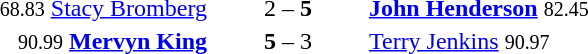<table style="text-align:center">
<tr>
<th width=223></th>
<th width=100></th>
<th width=223></th>
</tr>
<tr>
<td align=right><small>68.83</small> <a href='#'>Stacy Bromberg</a> </td>
<td>2 – <strong>5</strong></td>
<td align=left> <strong><a href='#'>John Henderson</a></strong> <small>82.45</small></td>
</tr>
<tr>
<td align=right><small>90.99</small> <strong><a href='#'>Mervyn King</a></strong> </td>
<td><strong>5</strong> – 3</td>
<td align=left> <a href='#'>Terry Jenkins</a> <small>90.97</small></td>
</tr>
</table>
